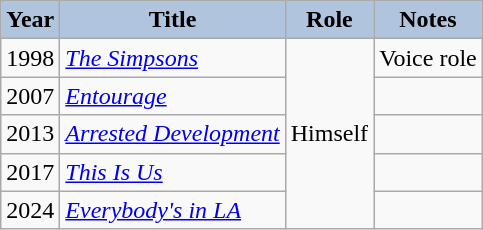<table class="wikitable">
<tr align="center">
<th style="background:#B0C4DE;">Year</th>
<th style="background:#B0C4DE;">Title</th>
<th style="background:#B0C4DE;">Role</th>
<th style="background:#B0C4DE;">Notes</th>
</tr>
<tr>
<td>1998</td>
<td><em><a href='#'>The Simpsons</a></em></td>
<td rowspan=5>Himself</td>
<td>Voice role</td>
</tr>
<tr>
<td>2007</td>
<td><em><a href='#'>Entourage</a></em></td>
<td></td>
</tr>
<tr>
<td>2013</td>
<td><em><a href='#'>Arrested Development</a></em></td>
<td></td>
</tr>
<tr>
<td>2017</td>
<td><em><a href='#'>This Is Us</a></em></td>
<td></td>
</tr>
<tr>
<td>2024</td>
<td><em><a href='#'>Everybody's in LA</a></em></td>
<td></td>
</tr>
</table>
